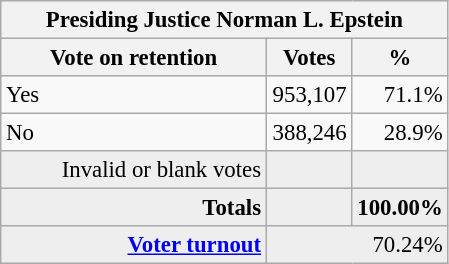<table class="wikitable" style="font-size: 95%;">
<tr style="background-color:#E9E9E9">
<th colspan=7>Presiding Justice Norman L. Epstein</th>
</tr>
<tr style="background-color:#E9E9E9">
<th style="width: 170px">Vote on retention</th>
<th style="width: 50px">Votes</th>
<th style="width: 40px">%</th>
</tr>
<tr>
<td>Yes</td>
<td align="right">953,107</td>
<td align="right">71.1%</td>
</tr>
<tr>
<td>No</td>
<td align="right">388,246</td>
<td align="right">28.9%</td>
</tr>
<tr bgcolor="#EEEEEE">
<td align="right">Invalid or blank votes</td>
<td align="right"></td>
<td align="right"></td>
</tr>
<tr bgcolor="#EEEEEE">
<td align="right"><strong>Totals</strong></td>
<td align="right"><strong></strong></td>
<td align="right"><strong>100.00%</strong></td>
</tr>
<tr bgcolor="#EEEEEE">
<td align="right"><strong><a href='#'>Voter turnout</a></strong></td>
<td colspan="2" align="right">70.24%</td>
</tr>
</table>
